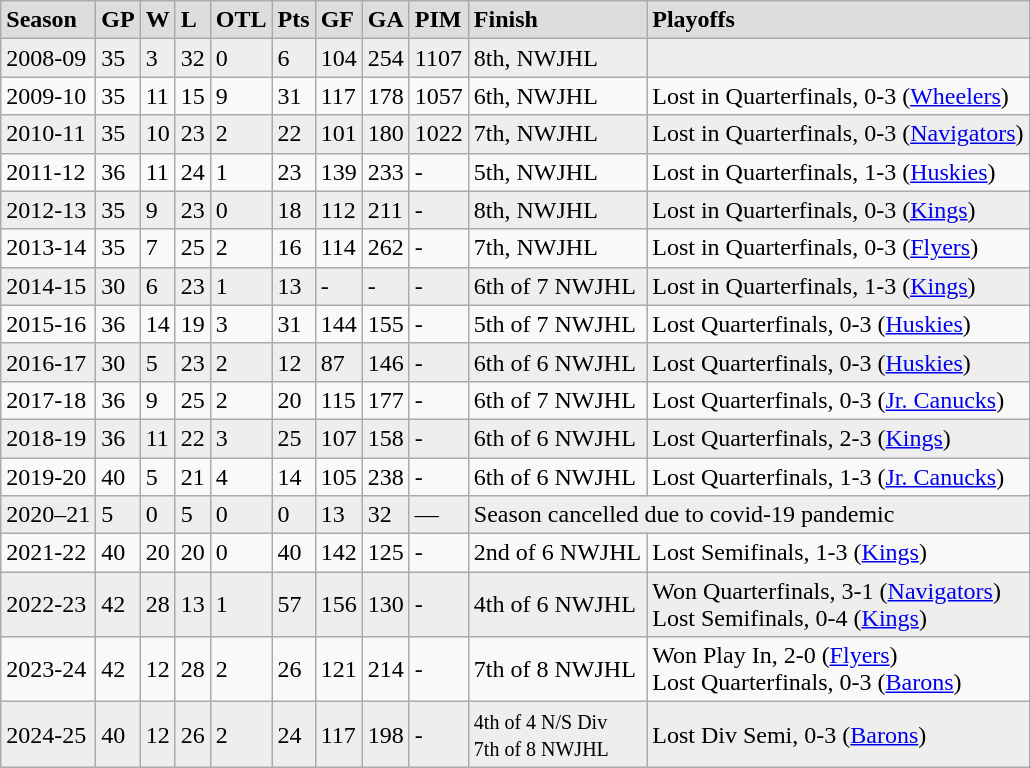<table class="wikitable">
<tr style="font-weight:bold; background-color:#dddddd;" |>
<td>Season</td>
<td>GP</td>
<td>W</td>
<td>L</td>
<td>OTL</td>
<td>Pts</td>
<td>GF</td>
<td>GA</td>
<td>PIM</td>
<td>Finish</td>
<td>Playoffs</td>
</tr>
<tr bgcolor="#eeeeee">
<td>2008-09</td>
<td>35</td>
<td>3</td>
<td>32</td>
<td>0</td>
<td>6</td>
<td>104</td>
<td>254</td>
<td>1107</td>
<td>8th, NWJHL</td>
<td></td>
</tr>
<tr>
<td>2009-10</td>
<td>35</td>
<td>11</td>
<td>15</td>
<td>9</td>
<td>31</td>
<td>117</td>
<td>178</td>
<td>1057</td>
<td>6th, NWJHL</td>
<td>Lost in Quarterfinals, 0-3 (<a href='#'>Wheelers</a>)</td>
</tr>
<tr bgcolor="#eeeeee">
<td>2010-11</td>
<td>35</td>
<td>10</td>
<td>23</td>
<td>2</td>
<td>22</td>
<td>101</td>
<td>180</td>
<td>1022</td>
<td>7th, NWJHL</td>
<td>Lost in Quarterfinals, 0-3 (<a href='#'>Navigators</a>)</td>
</tr>
<tr>
<td>2011-12</td>
<td>36</td>
<td>11</td>
<td>24</td>
<td>1</td>
<td>23</td>
<td>139</td>
<td>233</td>
<td>-</td>
<td>5th, NWJHL</td>
<td>Lost in Quarterfinals, 1-3 (<a href='#'>Huskies</a>)</td>
</tr>
<tr bgcolor="#eeeeee">
<td>2012-13</td>
<td>35</td>
<td>9</td>
<td>23</td>
<td>0</td>
<td>18</td>
<td>112</td>
<td>211</td>
<td>-</td>
<td>8th, NWJHL</td>
<td>Lost in Quarterfinals, 0-3 (<a href='#'>Kings</a>)</td>
</tr>
<tr>
<td>2013-14</td>
<td>35</td>
<td>7</td>
<td>25</td>
<td>2</td>
<td>16</td>
<td>114</td>
<td>262</td>
<td>-</td>
<td>7th, NWJHL</td>
<td>Lost in Quarterfinals, 0-3 (<a href='#'>Flyers</a>)</td>
</tr>
<tr bgcolor="#eeeeee">
<td>2014-15</td>
<td>30</td>
<td>6</td>
<td>23</td>
<td>1</td>
<td>13</td>
<td>-</td>
<td>-</td>
<td>-</td>
<td>6th of 7 NWJHL</td>
<td>Lost in Quarterfinals, 1-3 (<a href='#'>Kings</a>)</td>
</tr>
<tr>
<td>2015-16</td>
<td>36</td>
<td>14</td>
<td>19</td>
<td>3</td>
<td>31</td>
<td>144</td>
<td>155</td>
<td>-</td>
<td>5th of 7 NWJHL</td>
<td>Lost Quarterfinals, 0-3 (<a href='#'>Huskies</a>)</td>
</tr>
<tr bgcolor="#eeeeee">
<td>2016-17</td>
<td>30</td>
<td>5</td>
<td>23</td>
<td>2</td>
<td>12</td>
<td>87</td>
<td>146</td>
<td>-</td>
<td>6th of 6 NWJHL</td>
<td>Lost Quarterfinals, 0-3 (<a href='#'>Huskies</a>)</td>
</tr>
<tr>
<td>2017-18</td>
<td>36</td>
<td>9</td>
<td>25</td>
<td>2</td>
<td>20</td>
<td>115</td>
<td>177</td>
<td>-</td>
<td>6th of 7 NWJHL</td>
<td>Lost Quarterfinals, 0-3  (<a href='#'>Jr. Canucks</a>)</td>
</tr>
<tr bgcolor="#eeeeee">
<td>2018-19</td>
<td>36</td>
<td>11</td>
<td>22</td>
<td>3</td>
<td>25</td>
<td>107</td>
<td>158</td>
<td>-</td>
<td>6th of 6 NWJHL</td>
<td>Lost Quarterfinals, 2-3  (<a href='#'>Kings</a>)</td>
</tr>
<tr>
<td>2019-20</td>
<td>40</td>
<td>5</td>
<td>21</td>
<td>4</td>
<td>14</td>
<td>105</td>
<td>238</td>
<td>-</td>
<td>6th of 6 NWJHL</td>
<td>Lost Quarterfinals, 1-3  (<a href='#'>Jr. Canucks</a>)</td>
</tr>
<tr bgcolor="#eeeeee">
<td>2020–21</td>
<td>5</td>
<td>0</td>
<td>5</td>
<td>0</td>
<td>0</td>
<td>13</td>
<td>32</td>
<td>—</td>
<td colspan="2">Season cancelled due to covid-19 pandemic</td>
</tr>
<tr>
<td>2021-22</td>
<td>40</td>
<td>20</td>
<td>20</td>
<td>0</td>
<td>40</td>
<td>142</td>
<td>125</td>
<td>-</td>
<td>2nd of 6 NWJHL</td>
<td>Lost Semifinals, 1-3  (<a href='#'>Kings</a>)</td>
</tr>
<tr bgcolor="#eeeeee">
<td>2022-23</td>
<td>42</td>
<td>28</td>
<td>13</td>
<td>1</td>
<td>57</td>
<td>156</td>
<td>130</td>
<td>-</td>
<td>4th of 6 NWJHL</td>
<td>Won Quarterfinals, 3-1 (<a href='#'>Navigators</a>)<br>Lost Semifinals, 0-4  (<a href='#'>Kings</a>)</td>
</tr>
<tr>
<td>2023-24</td>
<td>42</td>
<td>12</td>
<td>28</td>
<td>2</td>
<td>26</td>
<td>121</td>
<td>214</td>
<td>-</td>
<td>7th of 8 NWJHL</td>
<td>Won Play In, 2-0  (<a href='#'>Flyers</a>)<br>Lost Quarterfinals, 0-3  (<a href='#'>Barons</a>)</td>
</tr>
<tr bgcolor="#eeeeee">
<td>2024-25</td>
<td>40</td>
<td>12</td>
<td>26</td>
<td>2</td>
<td>24</td>
<td>117</td>
<td>198</td>
<td>-</td>
<td><small>4th of 4 N/S Div<br>7th of 8 NWJHL</small></td>
<td>Lost Div Semi, 0-3 (<a href='#'>Barons</a>)</td>
</tr>
</table>
